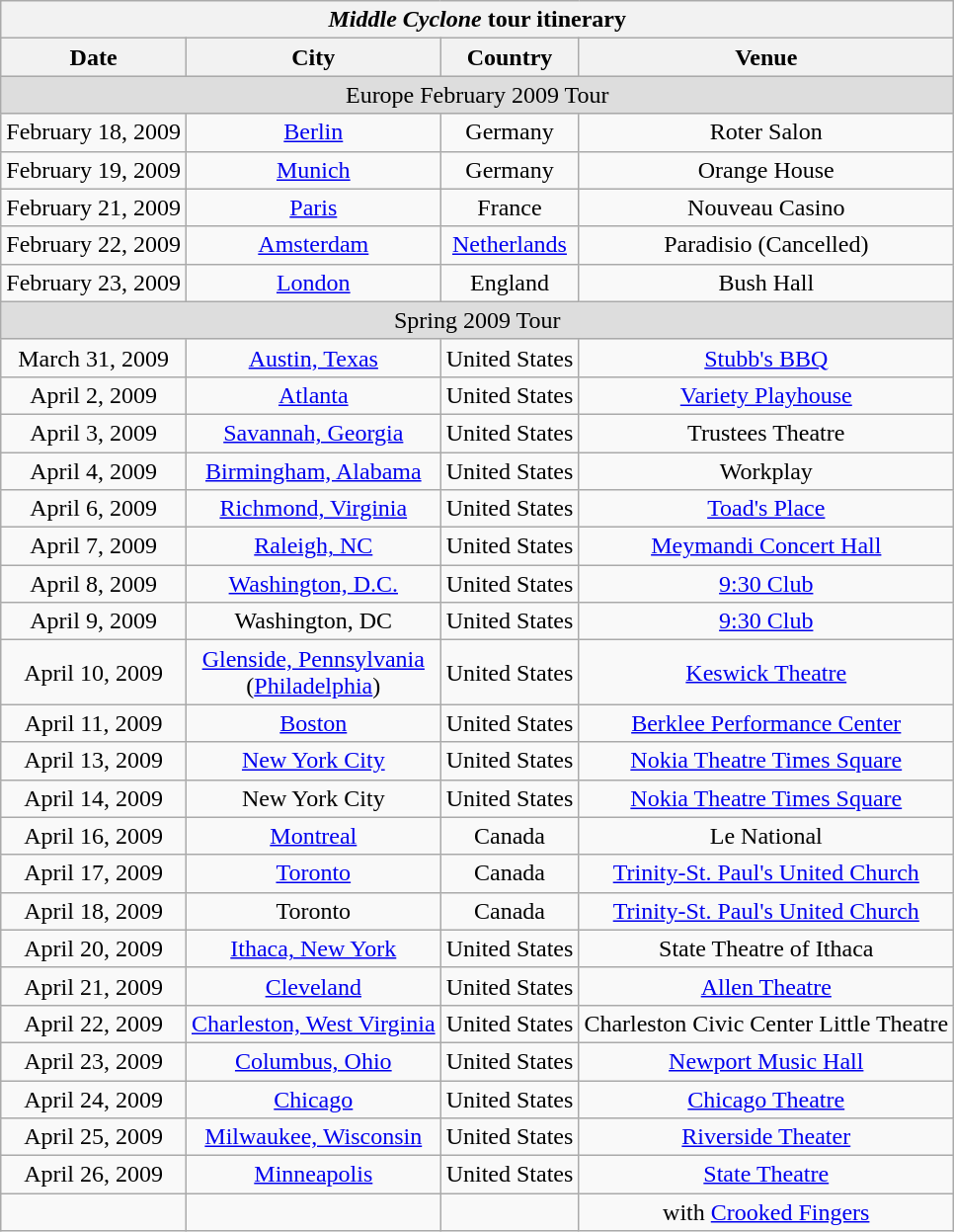<table class="wikitable collapsible collapsed">
<tr ">
<th colspan="6" style="text-align:center;"><em>Middle Cyclone</em> tour itinerary</th>
</tr>
<tr>
<th>Date</th>
<th>City</th>
<th>Country</th>
<th>Venue</th>
</tr>
<tr style="background:#ddd;">
<td colspan="6" style="text-align:center;">Europe February 2009 Tour</td>
</tr>
<tr style="text-align:center;">
<td>February 18, 2009</td>
<td><a href='#'>Berlin</a></td>
<td>Germany</td>
<td>Roter Salon</td>
</tr>
<tr style="text-align:center;">
<td>February 19, 2009</td>
<td><a href='#'>Munich</a></td>
<td>Germany</td>
<td>Orange House</td>
</tr>
<tr style="text-align:center;">
<td>February 21, 2009</td>
<td><a href='#'>Paris</a></td>
<td>France</td>
<td>Nouveau Casino</td>
</tr>
<tr style="text-align:center;">
<td>February 22, 2009</td>
<td><a href='#'>Amsterdam</a></td>
<td><a href='#'>Netherlands</a></td>
<td>Paradisio (Cancelled)</td>
</tr>
<tr style="text-align:center;">
<td>February 23, 2009</td>
<td><a href='#'>London</a></td>
<td>England</td>
<td>Bush Hall</td>
</tr>
<tr style="background:#ddd;">
<td colspan="6" style="text-align:center;">Spring 2009 Tour</td>
</tr>
<tr style="text-align:center;">
<td>March 31, 2009</td>
<td><a href='#'>Austin, Texas</a></td>
<td>United States</td>
<td><a href='#'>Stubb's BBQ</a></td>
</tr>
<tr style="text-align:center;">
<td>April 2, 2009</td>
<td><a href='#'>Atlanta</a></td>
<td>United States</td>
<td><a href='#'>Variety Playhouse</a> </td>
</tr>
<tr style="text-align:center;">
<td>April 3, 2009</td>
<td><a href='#'>Savannah, Georgia</a></td>
<td>United States</td>
<td>Trustees Theatre </td>
</tr>
<tr style="text-align:center;">
<td>April 4, 2009</td>
<td><a href='#'>Birmingham, Alabama</a></td>
<td>United States</td>
<td>Workplay </td>
</tr>
<tr style="text-align:center;">
<td>April 6, 2009</td>
<td><a href='#'>Richmond, Virginia</a></td>
<td>United States</td>
<td><a href='#'>Toad's Place</a> </td>
</tr>
<tr style="text-align:center;">
<td>April 7, 2009</td>
<td><a href='#'>Raleigh, NC</a></td>
<td>United States</td>
<td><a href='#'>Meymandi Concert Hall</a> </td>
</tr>
<tr style="text-align:center;">
<td>April 8, 2009</td>
<td><a href='#'>Washington, D.C.</a></td>
<td>United States</td>
<td><a href='#'>9:30 Club</a> </td>
</tr>
<tr style="text-align:center;">
<td>April 9, 2009</td>
<td>Washington, DC</td>
<td>United States</td>
<td><a href='#'>9:30 Club</a> </td>
</tr>
<tr style="text-align:center;">
<td>April 10, 2009</td>
<td><a href='#'>Glenside, Pennsylvania</a><br>(<a href='#'>Philadelphia</a>)</td>
<td>United States</td>
<td><a href='#'>Keswick Theatre</a></td>
</tr>
<tr style="text-align:center;">
<td>April 11, 2009</td>
<td><a href='#'>Boston</a></td>
<td>United States</td>
<td><a href='#'>Berklee Performance Center</a> </td>
</tr>
<tr style="text-align:center;">
<td>April 13, 2009</td>
<td><a href='#'>New York City</a></td>
<td>United States</td>
<td><a href='#'>Nokia Theatre Times Square</a> </td>
</tr>
<tr style="text-align:center;">
<td>April 14, 2009</td>
<td>New York City</td>
<td>United States</td>
<td><a href='#'>Nokia Theatre Times Square</a></td>
</tr>
<tr style="text-align:center;">
<td>April 16, 2009</td>
<td><a href='#'>Montreal</a></td>
<td>Canada</td>
<td>Le National </td>
</tr>
<tr style="text-align:center;">
<td>April 17, 2009</td>
<td><a href='#'>Toronto</a></td>
<td>Canada</td>
<td><a href='#'>Trinity-St. Paul's United Church</a> </td>
</tr>
<tr style="text-align:center;">
<td>April 18, 2009</td>
<td>Toronto</td>
<td>Canada</td>
<td><a href='#'>Trinity-St. Paul's United Church</a></td>
</tr>
<tr style="text-align:center;">
<td>April 20, 2009</td>
<td><a href='#'>Ithaca, New York</a></td>
<td>United States</td>
<td>State Theatre of Ithaca </td>
</tr>
<tr style="text-align:center;">
<td>April 21, 2009</td>
<td><a href='#'>Cleveland</a></td>
<td>United States</td>
<td><a href='#'>Allen Theatre</a> </td>
</tr>
<tr style="text-align:center;">
<td>April 22, 2009</td>
<td><a href='#'>Charleston, West Virginia</a></td>
<td>United States</td>
<td>Charleston Civic Center Little Theatre </td>
</tr>
<tr style="text-align:center;">
<td>April 23, 2009</td>
<td><a href='#'>Columbus, Ohio</a></td>
<td>United States</td>
<td><a href='#'>Newport Music Hall</a> </td>
</tr>
<tr style="text-align:center;">
<td>April 24, 2009</td>
<td><a href='#'>Chicago</a></td>
<td>United States</td>
<td><a href='#'>Chicago Theatre</a> </td>
</tr>
<tr style="text-align:center;">
<td>April 25, 2009</td>
<td><a href='#'>Milwaukee, Wisconsin</a></td>
<td>United States</td>
<td><a href='#'>Riverside Theater</a> </td>
</tr>
<tr style="text-align:center;">
<td>April 26, 2009</td>
<td><a href='#'>Minneapolis</a></td>
<td>United States</td>
<td><a href='#'>State Theatre</a> </td>
</tr>
<tr>
<td></td>
<td></td>
<td></td>
<td style="text-align:center;"> with <a href='#'>Crooked Fingers</a></td>
</tr>
</table>
